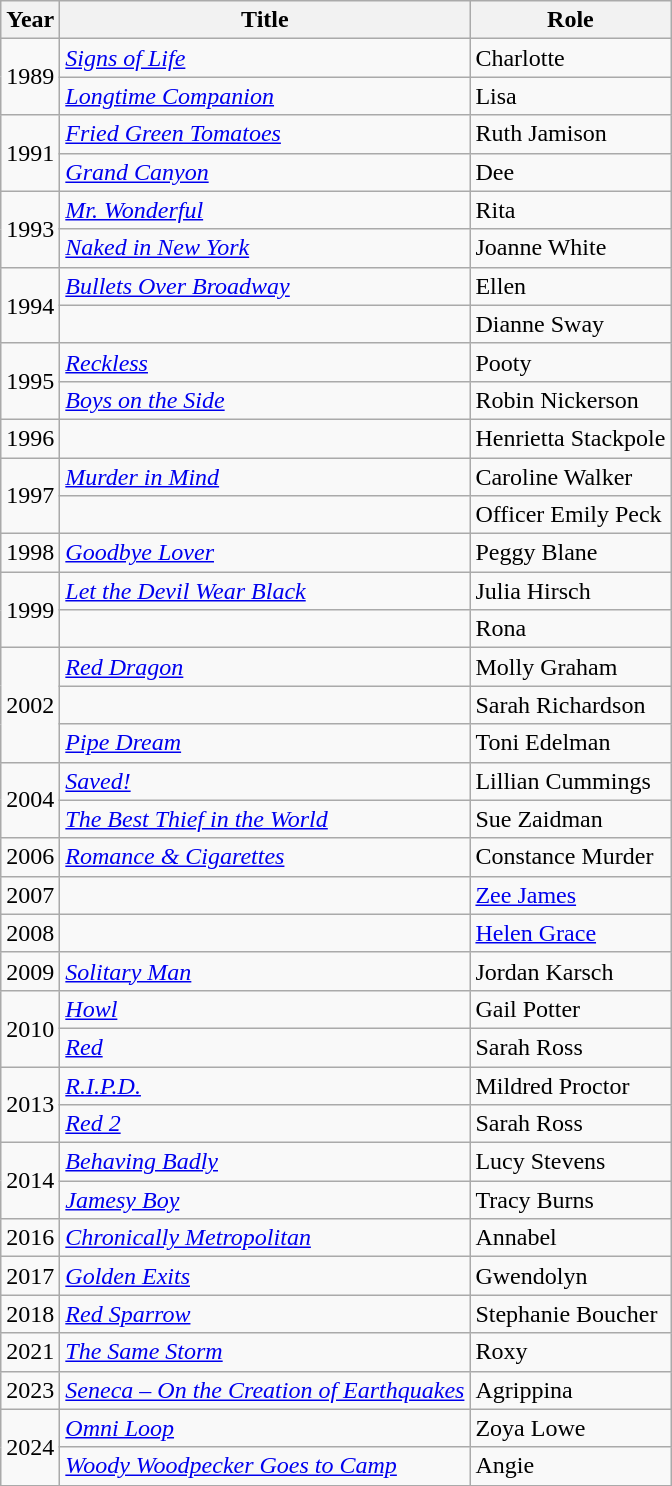<table class="wikitable sortable">
<tr>
<th>Year</th>
<th>Title</th>
<th>Role</th>
</tr>
<tr>
<td rowspan="2">1989</td>
<td><em><a href='#'>Signs of Life</a></em></td>
<td>Charlotte</td>
</tr>
<tr>
<td><em><a href='#'>Longtime Companion</a></em></td>
<td>Lisa</td>
</tr>
<tr>
<td rowspan="2">1991</td>
<td><em><a href='#'>Fried Green Tomatoes</a></em></td>
<td>Ruth Jamison</td>
</tr>
<tr>
<td><em><a href='#'>Grand Canyon</a></em></td>
<td>Dee</td>
</tr>
<tr>
<td rowspan="2">1993</td>
<td><em><a href='#'>Mr. Wonderful</a></em></td>
<td>Rita</td>
</tr>
<tr>
<td><em><a href='#'>Naked in New York</a></em></td>
<td>Joanne White</td>
</tr>
<tr>
<td rowspan="2">1994</td>
<td><em><a href='#'>Bullets Over Broadway</a></em></td>
<td>Ellen</td>
</tr>
<tr>
<td><em></em></td>
<td>Dianne Sway</td>
</tr>
<tr>
<td rowspan="2">1995</td>
<td><em><a href='#'>Reckless</a></em></td>
<td>Pooty</td>
</tr>
<tr>
<td><em><a href='#'>Boys on the Side</a></em></td>
<td>Robin Nickerson</td>
</tr>
<tr>
<td>1996</td>
<td><em></em></td>
<td>Henrietta Stackpole</td>
</tr>
<tr>
<td rowspan="2">1997</td>
<td><em><a href='#'>Murder in Mind</a></em></td>
<td>Caroline Walker</td>
</tr>
<tr>
<td><em></em></td>
<td>Officer Emily Peck</td>
</tr>
<tr>
<td>1998</td>
<td><em><a href='#'>Goodbye Lover</a></em></td>
<td>Peggy Blane</td>
</tr>
<tr>
<td rowspan="2">1999</td>
<td><em><a href='#'>Let the Devil Wear Black</a></em></td>
<td>Julia Hirsch</td>
</tr>
<tr>
<td><em></em></td>
<td>Rona</td>
</tr>
<tr>
<td rowspan="3">2002</td>
<td><em><a href='#'>Red Dragon</a></em></td>
<td>Molly Graham</td>
</tr>
<tr>
<td><em></em></td>
<td>Sarah Richardson</td>
</tr>
<tr>
<td><em><a href='#'>Pipe Dream</a></em></td>
<td>Toni Edelman</td>
</tr>
<tr>
<td rowspan="2">2004</td>
<td><em><a href='#'>Saved!</a></em></td>
<td>Lillian Cummings</td>
</tr>
<tr>
<td><em><a href='#'>The Best Thief in the World</a></em></td>
<td>Sue Zaidman</td>
</tr>
<tr>
<td>2006</td>
<td><em><a href='#'>Romance & Cigarettes</a></em></td>
<td>Constance Murder</td>
</tr>
<tr>
<td>2007</td>
<td><em></em></td>
<td><a href='#'>Zee James</a></td>
</tr>
<tr>
<td>2008</td>
<td><em></em></td>
<td><a href='#'>Helen Grace</a></td>
</tr>
<tr>
<td>2009</td>
<td><em><a href='#'>Solitary Man</a></em></td>
<td>Jordan Karsch</td>
</tr>
<tr>
<td rowspan="2">2010</td>
<td><em><a href='#'>Howl</a></em></td>
<td>Gail Potter</td>
</tr>
<tr>
<td><em><a href='#'>Red</a></em></td>
<td>Sarah Ross</td>
</tr>
<tr>
<td rowspan="2">2013</td>
<td><em><a href='#'>R.I.P.D.</a></em></td>
<td>Mildred Proctor</td>
</tr>
<tr>
<td><em><a href='#'>Red 2</a></em></td>
<td>Sarah Ross</td>
</tr>
<tr>
<td rowspan="2">2014</td>
<td><em><a href='#'>Behaving Badly</a></em></td>
<td>Lucy Stevens</td>
</tr>
<tr>
<td><em><a href='#'>Jamesy Boy</a></em></td>
<td>Tracy Burns</td>
</tr>
<tr>
<td>2016</td>
<td><em><a href='#'>Chronically Metropolitan</a></em></td>
<td>Annabel</td>
</tr>
<tr>
<td>2017</td>
<td><em><a href='#'>Golden Exits</a></em></td>
<td>Gwendolyn</td>
</tr>
<tr>
<td>2018</td>
<td><em><a href='#'>Red Sparrow</a></em></td>
<td>Stephanie Boucher</td>
</tr>
<tr>
<td>2021</td>
<td><em><a href='#'>The Same Storm</a></em></td>
<td>Roxy</td>
</tr>
<tr>
<td>2023</td>
<td><em><a href='#'>Seneca – On the Creation of Earthquakes</a></em></td>
<td>Agrippina</td>
</tr>
<tr>
<td rowspan="2">2024</td>
<td><em><a href='#'>Omni Loop</a></em></td>
<td>Zoya Lowe</td>
</tr>
<tr>
<td><em><a href='#'>Woody Woodpecker Goes to Camp</a></em></td>
<td>Angie</td>
</tr>
</table>
